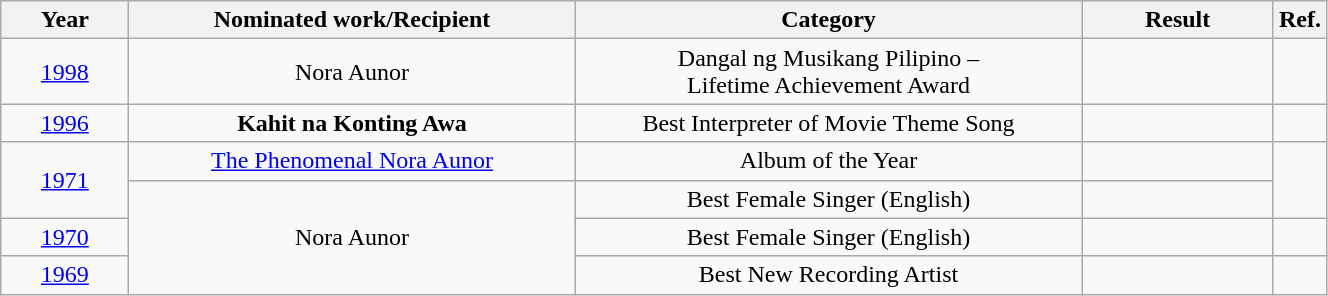<table width="70%" class="wikitable sortable">
<tr>
<th width="10%">Year</th>
<th width="35%">Nominated work/Recipient</th>
<th width="40%">Category</th>
<th width="15%">Result</th>
<th width="10%">Ref.</th>
</tr>
<tr>
<td align="center"><a href='#'>1998</a></td>
<td align="center">Nora Aunor</td>
<td align="center">Dangal ng Musikang Pilipino – <br>Lifetime Achievement Award</td>
<td></td>
<td></td>
</tr>
<tr>
<td align="center"><a href='#'>1996</a></td>
<td align="center"><strong>Kahit na Konting Awa </strong></td>
<td align="center">Best Interpreter of Movie Theme Song</td>
<td></td>
<td></td>
</tr>
<tr>
<td align="center" rowspan="2"><a href='#'>1971</a></td>
<td align="center"><a href='#'>The Phenomenal Nora Aunor</a></td>
<td align="center">Album of the Year</td>
<td></td>
<td align="center" rowspan="2"></td>
</tr>
<tr>
<td align="center"rowspan="3">Nora Aunor</td>
<td align="center">Best Female Singer (English)</td>
<td></td>
</tr>
<tr>
<td align="center"><a href='#'>1970</a></td>
<td align="center">Best Female Singer (English)</td>
<td></td>
<td></td>
</tr>
<tr>
<td align="center"><a href='#'>1969</a></td>
<td align="center">Best New Recording Artist</td>
<td></td>
<td></td>
</tr>
</table>
